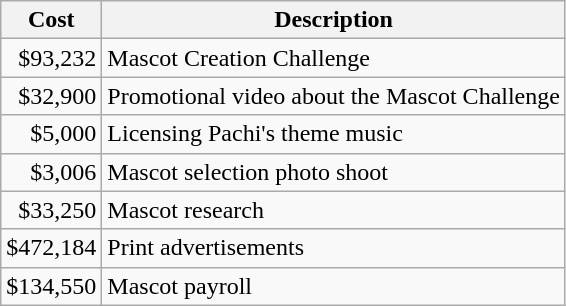<table class="wikitable sortable">
<tr>
<th>Cost</th>
<th>Description</th>
</tr>
<tr>
<td align="right">$93,232</td>
<td>Mascot Creation Challenge</td>
</tr>
<tr>
<td align="right">$32,900</td>
<td>Promotional video about the Mascot Challenge</td>
</tr>
<tr>
<td align="right">$5,000</td>
<td>Licensing Pachi's theme music</td>
</tr>
<tr>
<td align="right">$3,006</td>
<td>Mascot selection photo shoot</td>
</tr>
<tr>
<td align="right">$33,250</td>
<td>Mascot research</td>
</tr>
<tr>
<td>$472,184</td>
<td>Print advertisements</td>
</tr>
<tr>
<td>$134,550</td>
<td>Mascot payroll</td>
</tr>
</table>
